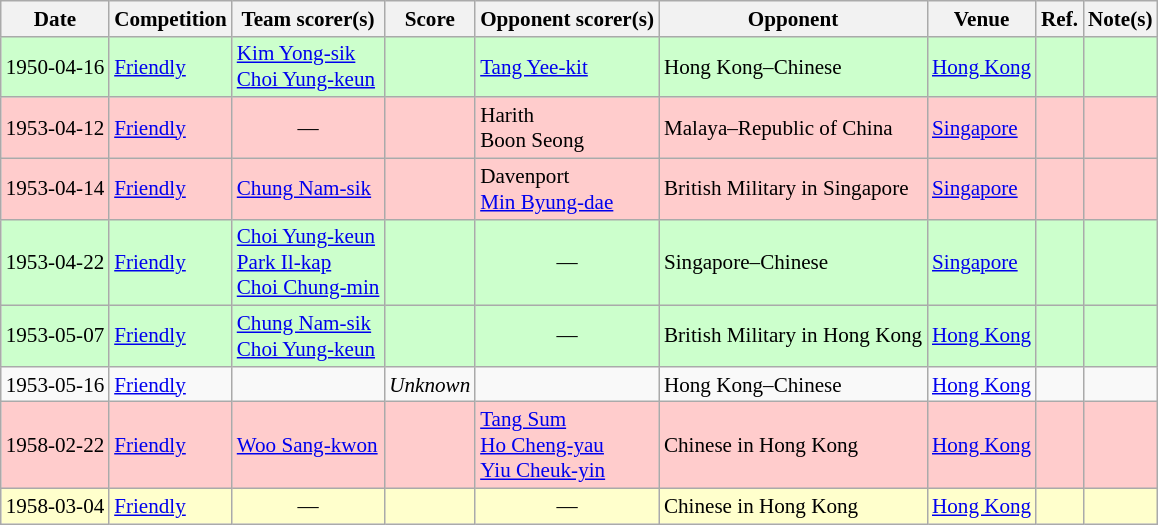<table class="wikitable" style="font-size:88%;">
<tr>
<th>Date</th>
<th>Competition</th>
<th>Team scorer(s)</th>
<th>Score</th>
<th>Opponent scorer(s)</th>
<th>Opponent</th>
<th>Venue</th>
<th>Ref.</th>
<th>Note(s)</th>
</tr>
<tr bgcolor="#ccffcc">
<td>1950-04-16</td>
<td><a href='#'>Friendly</a></td>
<td><a href='#'>Kim Yong-sik</a> <br><a href='#'>Choi Yung-keun</a> </td>
<td></td>
<td><a href='#'>Tang Yee-kit</a> </td>
<td> Hong Kong–Chinese</td>
<td><a href='#'>Hong Kong</a></td>
<td></td>
<td></td>
</tr>
<tr bgcolor="#ffcccc">
<td>1953-04-12</td>
<td><a href='#'>Friendly</a></td>
<td align="center">—</td>
<td></td>
<td>Harith <br>Boon Seong </td>
<td> Malaya–Republic of China</td>
<td><a href='#'>Singapore</a></td>
<td></td>
<td></td>
</tr>
<tr bgcolor="#ffcccc">
<td>1953-04-14</td>
<td><a href='#'>Friendly</a></td>
<td><a href='#'>Chung Nam-sik</a> </td>
<td></td>
<td>Davenport <br><a href='#'>Min Byung-dae</a> </td>
<td> British Military in Singapore</td>
<td><a href='#'>Singapore</a></td>
<td></td>
<td></td>
</tr>
<tr bgcolor="#ccffcc">
<td>1953-04-22</td>
<td><a href='#'>Friendly</a></td>
<td><a href='#'>Choi Yung-keun</a> <br><a href='#'>Park Il-kap</a> <br><a href='#'>Choi Chung-min</a> </td>
<td></td>
<td align="center">—</td>
<td> Singapore–Chinese</td>
<td><a href='#'>Singapore</a></td>
<td></td>
<td></td>
</tr>
<tr bgcolor="#ccffcc">
<td>1953-05-07</td>
<td><a href='#'>Friendly</a></td>
<td><a href='#'>Chung Nam-sik</a> <br><a href='#'>Choi Yung-keun</a> </td>
<td></td>
<td align="center">—</td>
<td> British Military in Hong Kong</td>
<td><a href='#'>Hong Kong</a></td>
<td></td>
<td></td>
</tr>
<tr>
<td>1953-05-16</td>
<td><a href='#'>Friendly</a></td>
<td></td>
<td align="center"><em>Unknown</em></td>
<td></td>
<td> Hong Kong–Chinese</td>
<td><a href='#'>Hong Kong</a></td>
<td></td>
<td></td>
</tr>
<tr bgcolor="#ffcccc">
<td>1958-02-22</td>
<td><a href='#'>Friendly</a></td>
<td><a href='#'>Woo Sang-kwon</a> </td>
<td></td>
<td><a href='#'>Tang Sum</a> <br><a href='#'>Ho Cheng-yau</a> <br><a href='#'>Yiu Cheuk-yin</a> </td>
<td> Chinese in Hong Kong</td>
<td><a href='#'>Hong Kong</a></td>
<td></td>
<td></td>
</tr>
<tr bgcolor="#ffffcc">
<td>1958-03-04</td>
<td><a href='#'>Friendly</a></td>
<td align="center">—</td>
<td></td>
<td align="center">—</td>
<td> Chinese in Hong Kong</td>
<td><a href='#'>Hong Kong</a></td>
<td></td>
<td></td>
</tr>
</table>
